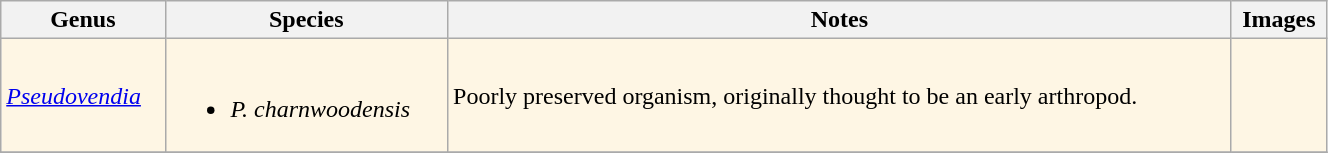<table class="wikitable" style="width:70%;">
<tr>
<th>Genus</th>
<th>Species</th>
<th>Notes</th>
<th>Images</th>
</tr>
<tr>
<td style="background:#FEF6E4;"><em><a href='#'>Pseudovendia</a></em></td>
<td style="background:#FEF6E4;"><br><ul><li><em>P. charnwoodensis</em></li></ul></td>
<td style="background:#FEF6E4;">Poorly preserved organism, originally thought to be an early arthropod.</td>
<td style="background:#FEF6E4;"></td>
</tr>
<tr>
</tr>
</table>
